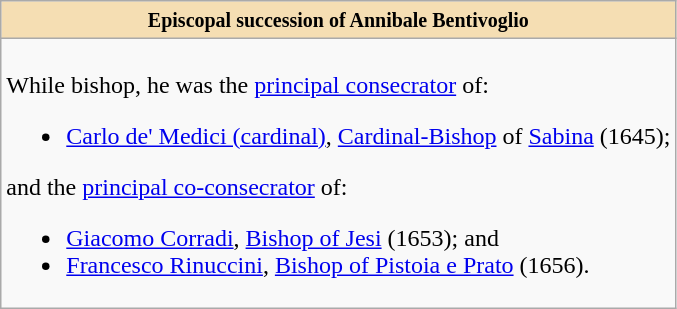<table role="presentation" class="wikitable mw-collapsible mw-collapsed"|>
<tr>
<th style="background:#F5DEB3"><small>Episcopal succession of Annibale Bentivoglio</small></th>
</tr>
<tr>
<td><br>While bishop, he was the <a href='#'>principal consecrator</a> of:<ul><li><a href='#'>Carlo de' Medici (cardinal)</a>, <a href='#'>Cardinal-Bishop</a> of <a href='#'>Sabina</a> (1645);</li></ul>and the <a href='#'>principal co-consecrator</a> of:<ul><li><a href='#'>Giacomo Corradi</a>, <a href='#'>Bishop of Jesi</a> (1653); and</li><li><a href='#'>Francesco Rinuccini</a>, <a href='#'>Bishop of Pistoia e Prato</a> (1656).</li></ul></td>
</tr>
</table>
